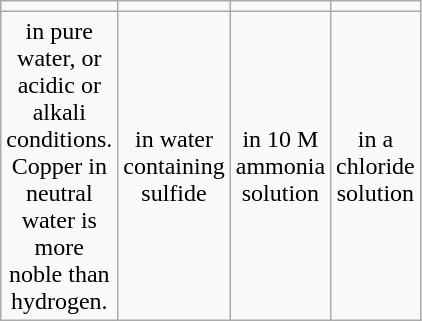<table Class = "wikitable" style = "text-align: center">
<tr>
<td style="width:25px;"></td>
<td style="width:25px;"></td>
<td style="width:25px;"></td>
<td style="width:25px;"></td>
</tr>
<tr>
<td>in pure water, or acidic or alkali conditions. Copper in neutral water is more noble than hydrogen.</td>
<td>in water containing sulfide</td>
<td>in 10 M ammonia solution</td>
<td>in a chloride solution</td>
</tr>
</table>
